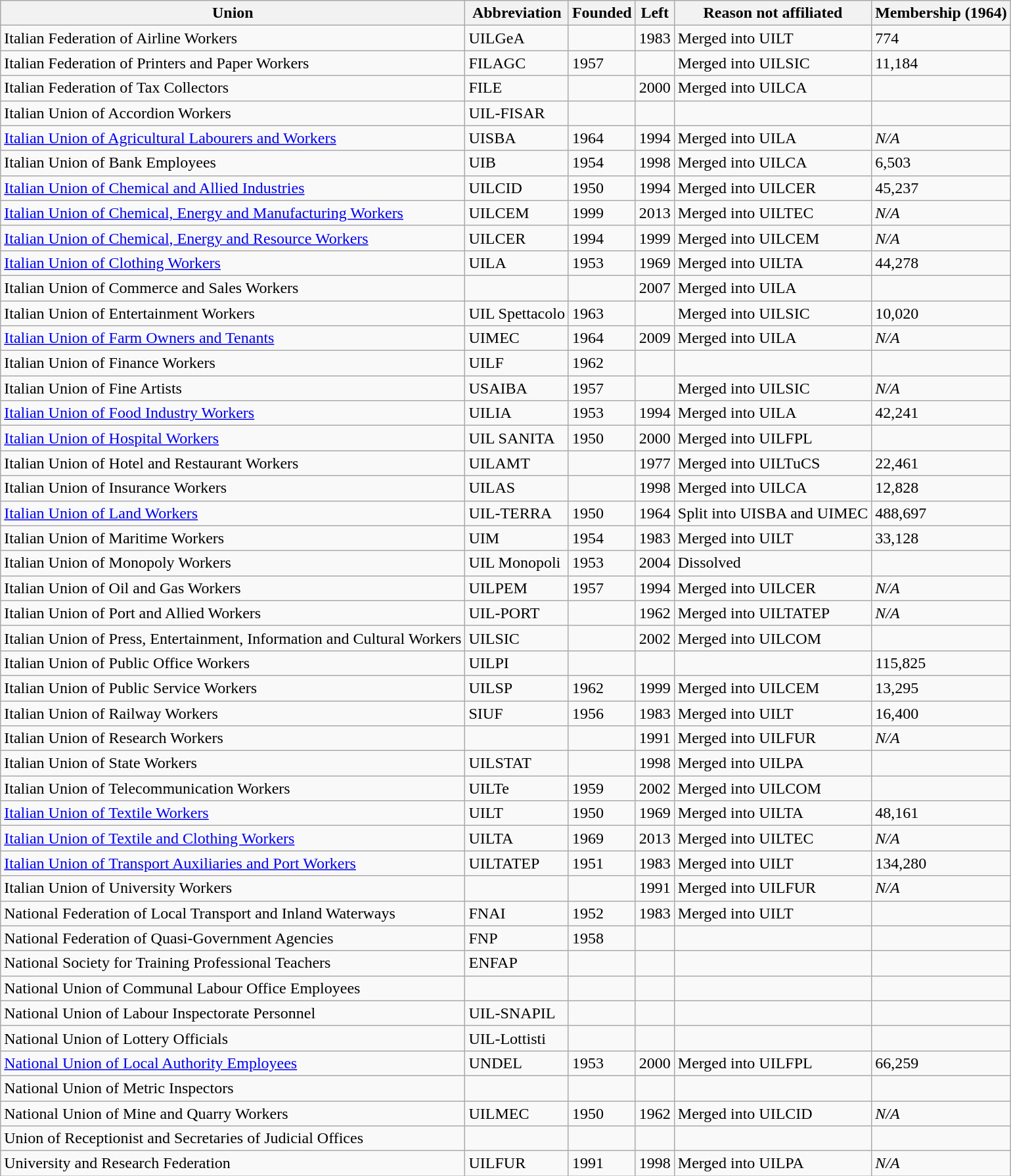<table class="wikitable sortable">
<tr>
<th>Union</th>
<th>Abbreviation</th>
<th>Founded</th>
<th>Left</th>
<th>Reason not affiliated</th>
<th>Membership (1964)</th>
</tr>
<tr>
<td>Italian Federation of Airline Workers</td>
<td>UILGeA</td>
<td></td>
<td>1983</td>
<td>Merged into UILT</td>
<td>774</td>
</tr>
<tr>
<td>Italian Federation of Printers and Paper Workers</td>
<td>FILAGC</td>
<td>1957</td>
<td></td>
<td>Merged into UILSIC</td>
<td>11,184</td>
</tr>
<tr>
<td>Italian Federation of Tax Collectors</td>
<td>FILE</td>
<td></td>
<td>2000</td>
<td>Merged into UILCA</td>
<td></td>
</tr>
<tr>
<td>Italian Union of Accordion Workers</td>
<td>UIL-FISAR</td>
<td></td>
<td></td>
<td></td>
<td></td>
</tr>
<tr>
<td><a href='#'>Italian Union of Agricultural Labourers and Workers</a></td>
<td>UISBA</td>
<td>1964</td>
<td>1994</td>
<td>Merged into UILA</td>
<td><em>N/A</em></td>
</tr>
<tr>
<td>Italian Union of Bank Employees</td>
<td>UIB</td>
<td>1954</td>
<td>1998</td>
<td>Merged into UILCA</td>
<td>6,503</td>
</tr>
<tr>
<td><a href='#'>Italian Union of Chemical and Allied Industries</a></td>
<td>UILCID</td>
<td>1950</td>
<td>1994</td>
<td>Merged into UILCER</td>
<td>45,237</td>
</tr>
<tr>
<td><a href='#'>Italian Union of Chemical, Energy and Manufacturing Workers</a></td>
<td>UILCEM</td>
<td>1999</td>
<td>2013</td>
<td>Merged into UILTEC</td>
<td><em>N/A</em></td>
</tr>
<tr>
<td><a href='#'>Italian Union of Chemical, Energy and Resource Workers</a></td>
<td>UILCER</td>
<td>1994</td>
<td>1999</td>
<td>Merged into UILCEM</td>
<td><em>N/A</em></td>
</tr>
<tr>
<td><a href='#'>Italian Union of Clothing Workers</a></td>
<td>UILA</td>
<td>1953</td>
<td>1969</td>
<td>Merged into UILTA</td>
<td>44,278</td>
</tr>
<tr>
<td>Italian Union of Commerce and Sales Workers</td>
<td></td>
<td></td>
<td>2007</td>
<td>Merged into UILA</td>
<td></td>
</tr>
<tr>
<td>Italian Union of Entertainment Workers</td>
<td>UIL Spettacolo</td>
<td>1963</td>
<td></td>
<td>Merged into UILSIC</td>
<td>10,020</td>
</tr>
<tr>
<td><a href='#'>Italian Union of Farm Owners and Tenants</a></td>
<td>UIMEC</td>
<td>1964</td>
<td>2009</td>
<td>Merged into UILA</td>
<td><em>N/A</em></td>
</tr>
<tr>
<td>Italian Union of Finance Workers</td>
<td>UILF</td>
<td>1962</td>
<td></td>
<td></td>
<td></td>
</tr>
<tr>
<td>Italian Union of Fine Artists</td>
<td>USAIBA</td>
<td>1957</td>
<td></td>
<td>Merged into UILSIC</td>
<td><em>N/A</em></td>
</tr>
<tr>
<td><a href='#'>Italian Union of Food Industry Workers</a></td>
<td>UILIA</td>
<td>1953</td>
<td>1994</td>
<td>Merged into UILA</td>
<td>42,241</td>
</tr>
<tr>
<td><a href='#'>Italian Union of Hospital Workers</a></td>
<td>UIL SANITA</td>
<td>1950</td>
<td>2000</td>
<td>Merged into UILFPL</td>
<td></td>
</tr>
<tr>
<td>Italian Union of Hotel and Restaurant Workers</td>
<td>UILAMT</td>
<td></td>
<td>1977</td>
<td>Merged into UILTuCS</td>
<td>22,461</td>
</tr>
<tr>
<td>Italian Union of Insurance Workers</td>
<td>UILAS</td>
<td></td>
<td>1998</td>
<td>Merged into UILCA</td>
<td>12,828</td>
</tr>
<tr>
<td><a href='#'>Italian Union of Land Workers</a></td>
<td>UIL-TERRA</td>
<td>1950</td>
<td>1964</td>
<td>Split into UISBA and UIMEC</td>
<td>488,697</td>
</tr>
<tr>
<td>Italian Union of Maritime Workers</td>
<td>UIM</td>
<td>1954</td>
<td>1983</td>
<td>Merged into UILT</td>
<td>33,128</td>
</tr>
<tr>
<td>Italian Union of Monopoly Workers</td>
<td>UIL Monopoli</td>
<td>1953</td>
<td>2004</td>
<td>Dissolved</td>
<td></td>
</tr>
<tr>
<td>Italian Union of Oil and Gas Workers</td>
<td>UILPEM</td>
<td>1957</td>
<td>1994</td>
<td>Merged into UILCER</td>
<td><em>N/A</em></td>
</tr>
<tr>
<td>Italian Union of Port and Allied Workers</td>
<td>UIL-PORT</td>
<td></td>
<td>1962</td>
<td>Merged into UILTATEP</td>
<td><em>N/A</em></td>
</tr>
<tr>
<td>Italian Union of Press, Entertainment, Information and Cultural Workers</td>
<td>UILSIC</td>
<td></td>
<td>2002</td>
<td>Merged into UILCOM</td>
<td></td>
</tr>
<tr>
<td>Italian Union of Public Office Workers</td>
<td>UILPI</td>
<td></td>
<td></td>
<td></td>
<td>115,825</td>
</tr>
<tr>
<td>Italian Union of Public Service Workers</td>
<td>UILSP</td>
<td>1962</td>
<td>1999</td>
<td>Merged into UILCEM</td>
<td>13,295</td>
</tr>
<tr>
<td>Italian Union of Railway Workers</td>
<td>SIUF</td>
<td>1956</td>
<td>1983</td>
<td>Merged into UILT</td>
<td>16,400</td>
</tr>
<tr>
<td>Italian Union of Research Workers</td>
<td></td>
<td></td>
<td>1991</td>
<td>Merged into UILFUR</td>
<td><em>N/A</em></td>
</tr>
<tr>
<td>Italian Union of State Workers</td>
<td>UILSTAT</td>
<td></td>
<td>1998</td>
<td>Merged into UILPA</td>
<td></td>
</tr>
<tr>
<td>Italian Union of Telecommunication Workers</td>
<td>UILTe</td>
<td>1959</td>
<td>2002</td>
<td>Merged into UILCOM</td>
<td></td>
</tr>
<tr>
<td><a href='#'>Italian Union of Textile Workers</a></td>
<td>UILT</td>
<td>1950</td>
<td>1969</td>
<td>Merged into UILTA</td>
<td>48,161</td>
</tr>
<tr>
<td><a href='#'>Italian Union of Textile and Clothing Workers</a></td>
<td>UILTA</td>
<td>1969</td>
<td>2013</td>
<td>Merged into UILTEC</td>
<td><em>N/A</em></td>
</tr>
<tr>
<td><a href='#'>Italian Union of Transport Auxiliaries and Port Workers</a></td>
<td>UILTATEP</td>
<td>1951</td>
<td>1983</td>
<td>Merged into UILT</td>
<td>134,280</td>
</tr>
<tr>
<td>Italian Union of University Workers</td>
<td></td>
<td></td>
<td>1991</td>
<td>Merged into UILFUR</td>
<td><em>N/A</em></td>
</tr>
<tr>
<td>National Federation of Local Transport and Inland Waterways</td>
<td>FNAI</td>
<td>1952</td>
<td>1983</td>
<td>Merged into UILT</td>
<td></td>
</tr>
<tr>
<td>National Federation of Quasi-Government Agencies</td>
<td>FNP</td>
<td>1958</td>
<td></td>
<td></td>
<td></td>
</tr>
<tr>
<td>National Society for Training Professional Teachers</td>
<td>ENFAP</td>
<td></td>
<td></td>
<td></td>
<td></td>
</tr>
<tr>
<td>National Union of Communal Labour Office Employees</td>
<td></td>
<td></td>
<td></td>
<td></td>
<td></td>
</tr>
<tr>
<td>National Union of Labour Inspectorate Personnel</td>
<td>UIL-SNAPIL</td>
<td></td>
<td></td>
<td></td>
<td></td>
</tr>
<tr>
<td>National Union of Lottery Officials</td>
<td>UIL-Lottisti</td>
<td></td>
<td></td>
<td></td>
<td></td>
</tr>
<tr>
<td><a href='#'>National Union of Local Authority Employees</a></td>
<td>UNDEL</td>
<td>1953</td>
<td>2000</td>
<td>Merged into UILFPL</td>
<td>66,259</td>
</tr>
<tr>
<td>National Union of Metric Inspectors</td>
<td></td>
<td></td>
<td></td>
<td></td>
<td></td>
</tr>
<tr>
<td>National Union of Mine and Quarry Workers</td>
<td>UILMEC</td>
<td>1950</td>
<td>1962</td>
<td>Merged into UILCID</td>
<td><em>N/A</em></td>
</tr>
<tr>
<td>Union of Receptionist and Secretaries of Judicial Offices</td>
<td></td>
<td></td>
<td></td>
<td></td>
<td></td>
</tr>
<tr>
<td>University and Research Federation</td>
<td>UILFUR</td>
<td>1991</td>
<td>1998</td>
<td>Merged into UILPA</td>
<td><em>N/A</em></td>
</tr>
</table>
